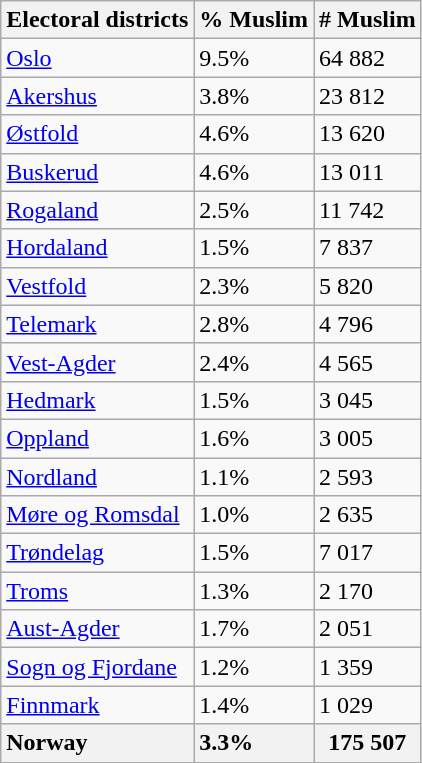<table class="wikitable sortable">
<tr>
<th>Electoral districts</th>
<th>% Muslim</th>
<th># Muslim</th>
</tr>
<tr>
<td><a href='#'>Oslo</a></td>
<td>9.5%</td>
<td>64 882</td>
</tr>
<tr>
<td><a href='#'>Akershus</a></td>
<td>3.8%</td>
<td>23 812</td>
</tr>
<tr>
<td><a href='#'>Østfold</a></td>
<td>4.6%</td>
<td>13 620</td>
</tr>
<tr>
<td><a href='#'>Buskerud</a></td>
<td>4.6%</td>
<td>13 011</td>
</tr>
<tr>
<td><a href='#'>Rogaland</a></td>
<td>2.5%</td>
<td>11 742</td>
</tr>
<tr>
<td><a href='#'>Hordaland</a></td>
<td>1.5%</td>
<td>7 837</td>
</tr>
<tr>
<td><a href='#'>Vestfold</a></td>
<td>2.3%</td>
<td>5 820</td>
</tr>
<tr>
<td><a href='#'>Telemark</a></td>
<td>2.8%</td>
<td>4 796</td>
</tr>
<tr>
<td><a href='#'>Vest-Agder</a></td>
<td>2.4%</td>
<td>4 565</td>
</tr>
<tr>
<td><a href='#'>Hedmark</a></td>
<td>1.5%</td>
<td>3 045</td>
</tr>
<tr>
<td><a href='#'>Oppland</a></td>
<td>1.6%</td>
<td>3 005</td>
</tr>
<tr>
<td><a href='#'>Nordland</a></td>
<td>1.1%</td>
<td>2 593</td>
</tr>
<tr>
<td><a href='#'>Møre og Romsdal</a></td>
<td>1.0%</td>
<td>2 635</td>
</tr>
<tr>
<td><a href='#'>Trøndelag</a></td>
<td>1.5%</td>
<td>7 017</td>
</tr>
<tr>
<td><a href='#'>Troms</a></td>
<td>1.3%</td>
<td>2 170</td>
</tr>
<tr>
<td><a href='#'>Aust-Agder</a></td>
<td>1.7%</td>
<td>2 051</td>
</tr>
<tr>
<td><a href='#'>Sogn og Fjordane</a></td>
<td>1.2%</td>
<td>1 359</td>
</tr>
<tr>
<td><a href='#'>Finnmark</a></td>
<td>1.4%</td>
<td>1 029</td>
</tr>
<tr>
<th style="text-align:left">Norway</th>
<th style="text-align:left">3.3%</th>
<th>175 507</th>
</tr>
</table>
